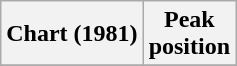<table class="wikitable sortable plainrowheaders" style="text-align:center">
<tr>
<th scope="col">Chart (1981)</th>
<th scope="col">Peak<br>position</th>
</tr>
<tr>
</tr>
</table>
